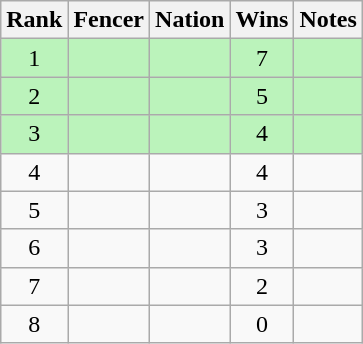<table class="wikitable sortable" style="text-align:center">
<tr>
<th>Rank</th>
<th>Fencer</th>
<th>Nation</th>
<th>Wins</th>
<th>Notes</th>
</tr>
<tr bgcolor=bbf3bb>
<td>1</td>
<td align=left></td>
<td align=left></td>
<td>7</td>
<td></td>
</tr>
<tr bgcolor=bbf3bb>
<td>2</td>
<td align=left></td>
<td align=left></td>
<td>5</td>
<td></td>
</tr>
<tr bgcolor=bbf3bb>
<td>3</td>
<td align=left></td>
<td align=left></td>
<td>4</td>
<td></td>
</tr>
<tr>
<td>4</td>
<td align=left></td>
<td align=left></td>
<td>4</td>
<td></td>
</tr>
<tr>
<td>5</td>
<td align=left></td>
<td align=left></td>
<td>3</td>
<td></td>
</tr>
<tr>
<td>6</td>
<td align=left></td>
<td align=left></td>
<td>3</td>
<td></td>
</tr>
<tr>
<td>7</td>
<td align=left></td>
<td align=left></td>
<td>2</td>
<td></td>
</tr>
<tr>
<td>8</td>
<td align=left></td>
<td align=left></td>
<td>0</td>
<td></td>
</tr>
</table>
